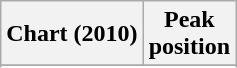<table class="wikitable sortable">
<tr>
<th>Chart (2010)</th>
<th>Peak<br>position</th>
</tr>
<tr>
</tr>
<tr>
</tr>
<tr>
</tr>
<tr>
</tr>
</table>
